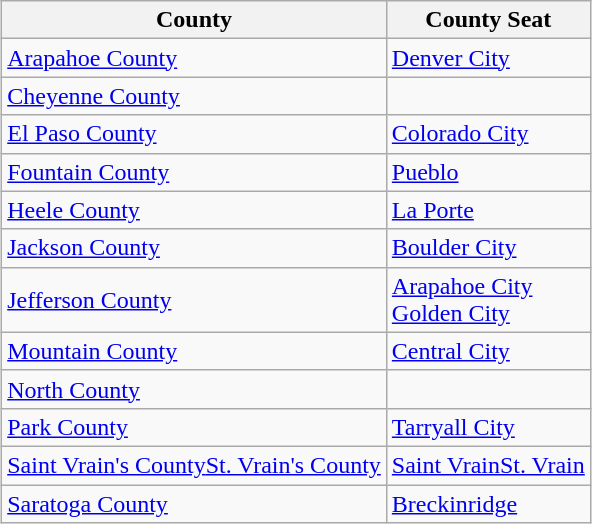<table class="wikitable sortable" style="margin: 1em auto;">
<tr>
<th>County</th>
<th>County Seat</th>
</tr>
<tr>
<td><a href='#'>Arapahoe County</a></td>
<td><a href='#'>Denver City</a></td>
</tr>
<tr>
<td><a href='#'>Cheyenne County</a></td>
<td></td>
</tr>
<tr>
<td><a href='#'>El Paso County</a></td>
<td><a href='#'>Colorado City</a></td>
</tr>
<tr>
<td><a href='#'>Fountain County</a></td>
<td><a href='#'>Pueblo</a></td>
</tr>
<tr>
<td><a href='#'>Heele County</a></td>
<td><a href='#'>La Porte</a></td>
</tr>
<tr>
<td><a href='#'>Jackson County</a></td>
<td><a href='#'>Boulder City</a></td>
</tr>
<tr>
<td><a href='#'>Jefferson County</a></td>
<td><a href='#'>Arapahoe City</a><br><a href='#'>Golden City</a></td>
</tr>
<tr>
<td><a href='#'>Mountain County</a></td>
<td><a href='#'>Central City</a></td>
</tr>
<tr>
<td><a href='#'>North County</a></td>
<td></td>
</tr>
<tr>
<td><a href='#'>Park County</a></td>
<td><a href='#'>Tarryall City</a></td>
</tr>
<tr>
<td><a href='#'><span>Saint Vrain's County</span>St. Vrain's County</a></td>
<td><a href='#'><span>Saint Vrain</span>St. Vrain</a></td>
</tr>
<tr>
<td><a href='#'>Saratoga County</a></td>
<td><a href='#'>Breckinridge</a></td>
</tr>
</table>
